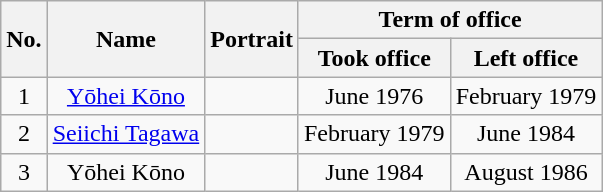<table class="wikitable" style="text-align:center">
<tr>
<th scope="col" rowspan="2">No.</th>
<th scope="col" rowspan="2">Name</th>
<th scope="col" rowspan="2">Portrait</th>
<th scope="col" colspan="2">Term of office</th>
</tr>
<tr>
<th scope="col">Took office</th>
<th scope="col">Left office</th>
</tr>
<tr>
<td>1</td>
<td><a href='#'>Yōhei Kōno</a></td>
<td></td>
<td>June 1976</td>
<td>February 1979</td>
</tr>
<tr>
<td>2</td>
<td><a href='#'>Seiichi Tagawa</a></td>
<td></td>
<td>February 1979</td>
<td>June 1984</td>
</tr>
<tr>
<td>3</td>
<td>Yōhei Kōno</td>
<td></td>
<td>June 1984</td>
<td>August 1986</td>
</tr>
</table>
